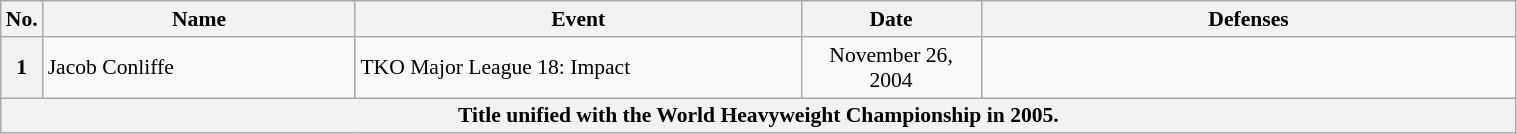<table class="wikitable" style="width:80%; font-size:90%">
<tr>
<th style= width:1%;">No.</th>
<th style= width:21%;">Name</th>
<th style= width:30%;">Event</th>
<th style=width:12%;">Date</th>
<th style= width:45%;">Defenses</th>
</tr>
<tr>
<th>1</th>
<td> Jacob Conliffe <br></td>
<td>TKO Major League 18: Impact <br></td>
<td align=center>November 26, 2004</td>
<td></td>
</tr>
<tr>
<th align=center colspan="6">Title unified with the World Heavyweight Championship in 2005.</th>
</tr>
</table>
